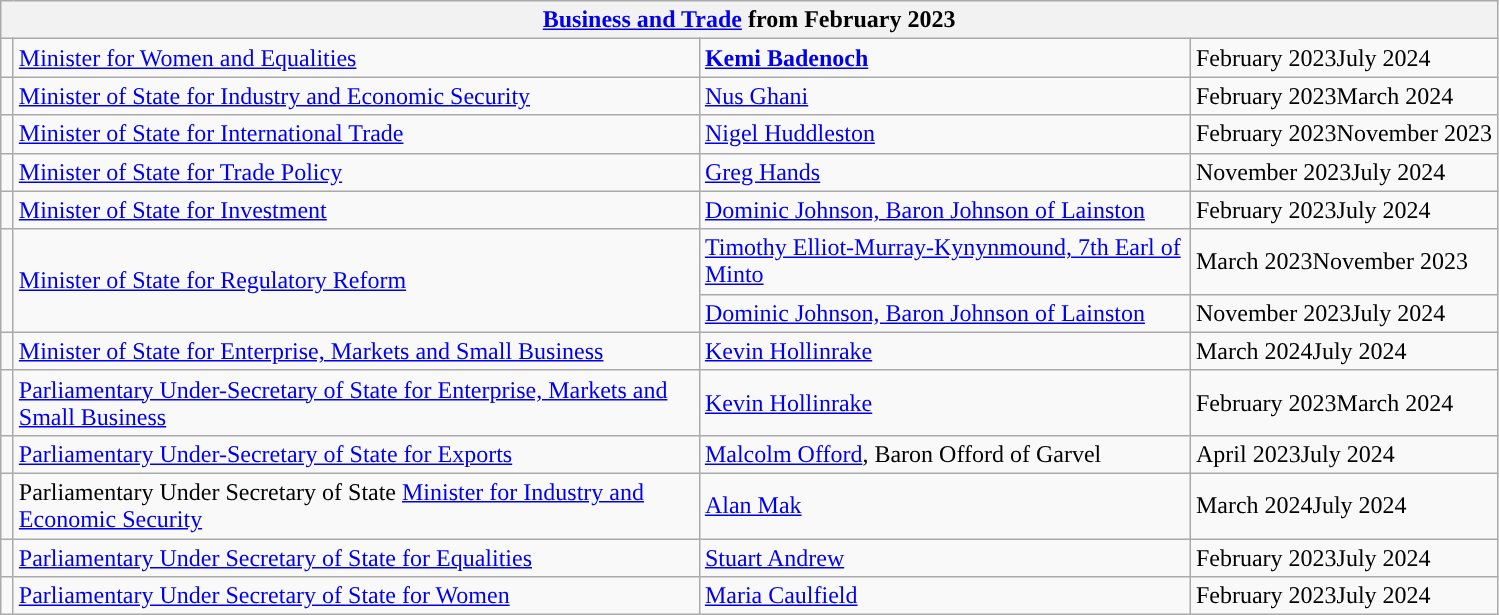<table class="wikitable">
<tr>
<th colspan="4"><a href='#'>Business and Trade</a> from February 2023</th>
</tr>
<tr>
<td style="width: 1px; background: "></td>
<td style="width: 450px;"> <a href='#'>Minister for Women and Equalities</a></td>
<td style="width: 320px;"><strong><a href='#'>Kemi Badenoch</a></strong></td>
<td>February 2023July 2024</td>
</tr>
<tr>
<td style="width: 1px; background: "></td>
<td><a href='#'>Minister of State for Industry and Economic Security</a></td>
<td><a href='#'>Nus Ghani</a> </td>
<td>February 2023March 2024</td>
</tr>
<tr>
<td rowspan=1 style="width: 1px; background: "></td>
<td rowspan=1><a href='#'>Minister of State for International Trade</a></td>
<td><a href='#'>Nigel Huddleston</a></td>
<td>February 2023November 2023</td>
</tr>
<tr>
<td rowspan=1 style="width: 1px; background: "></td>
<td rowspan=1><a href='#'>Minister of State for Trade Policy</a><br> </td>
<td><a href='#'>Greg Hands</a></td>
<td>November 2023July 2024</td>
</tr>
<tr>
<td style="width: 1px; background: "></td>
<td><a href='#'>Minister of State for Investment</a></td>
<td><a href='#'>Dominic Johnson, Baron Johnson of Lainston</a> </td>
<td>February 2023July 2024</td>
</tr>
<tr>
<td rowspan=2 style="width: 1px; background: "></td>
<td rowspan=2><a href='#'>Minister of State for Regulatory Reform</a></td>
<td><a href='#'>Timothy Elliot-Murray-Kynynmound, 7th Earl of Minto</a></td>
<td>March 2023November 2023</td>
</tr>
<tr>
<td><a href='#'>Dominic Johnson, Baron Johnson of Lainston</a> </td>
<td>November 2023July 2024</td>
</tr>
<tr>
<td style="width: 1px; background: "></td>
<td><a href='#'>Minister of State for Enterprise, Markets and Small Business</a></td>
<td><a href='#'>Kevin Hollinrake</a></td>
<td>March 2024July 2024</td>
</tr>
<tr>
<td style="width: 1px; background: "></td>
<td><a href='#'>Parliamentary Under-Secretary of State for Enterprise, Markets and Small Business</a></td>
<td><a href='#'>Kevin Hollinrake</a></td>
<td>February 2023March 2024</td>
</tr>
<tr>
<td rowspan=1 style="width: 1px; background: "></td>
<td><a href='#'>Parliamentary Under-Secretary of State for Exports</a></td>
<td><a href='#'>Malcolm Offord</a>, Baron Offord of Garvel </td>
<td>April 2023July 2024</td>
</tr>
<tr>
<td style="width: 1px; background: "></td>
<td style="width: 450px;">Parliamentary Under Secretary of State <a href='#'>Minister for Industry and Economic Security</a></td>
<td style="width: 320px;"><a href='#'>Alan Mak</a> </td>
<td>March 2024July 2024</td>
</tr>
<tr>
<td style="width: 1px; background: "></td>
<td style="width: 450px;"><a href='#'>Parliamentary Under Secretary of State for Equalities</a></td>
<td style="width: 320px;"><a href='#'>Stuart Andrew</a></td>
<td>February 2023July 2024</td>
</tr>
<tr>
<td style="width: 1px; background: "></td>
<td style="width: 450px;"><a href='#'>Parliamentary Under Secretary of State for Women</a></td>
<td style="width: 320px;"><a href='#'>Maria Caulfield</a></td>
<td>February 2023July 2024</td>
</tr>
</table>
